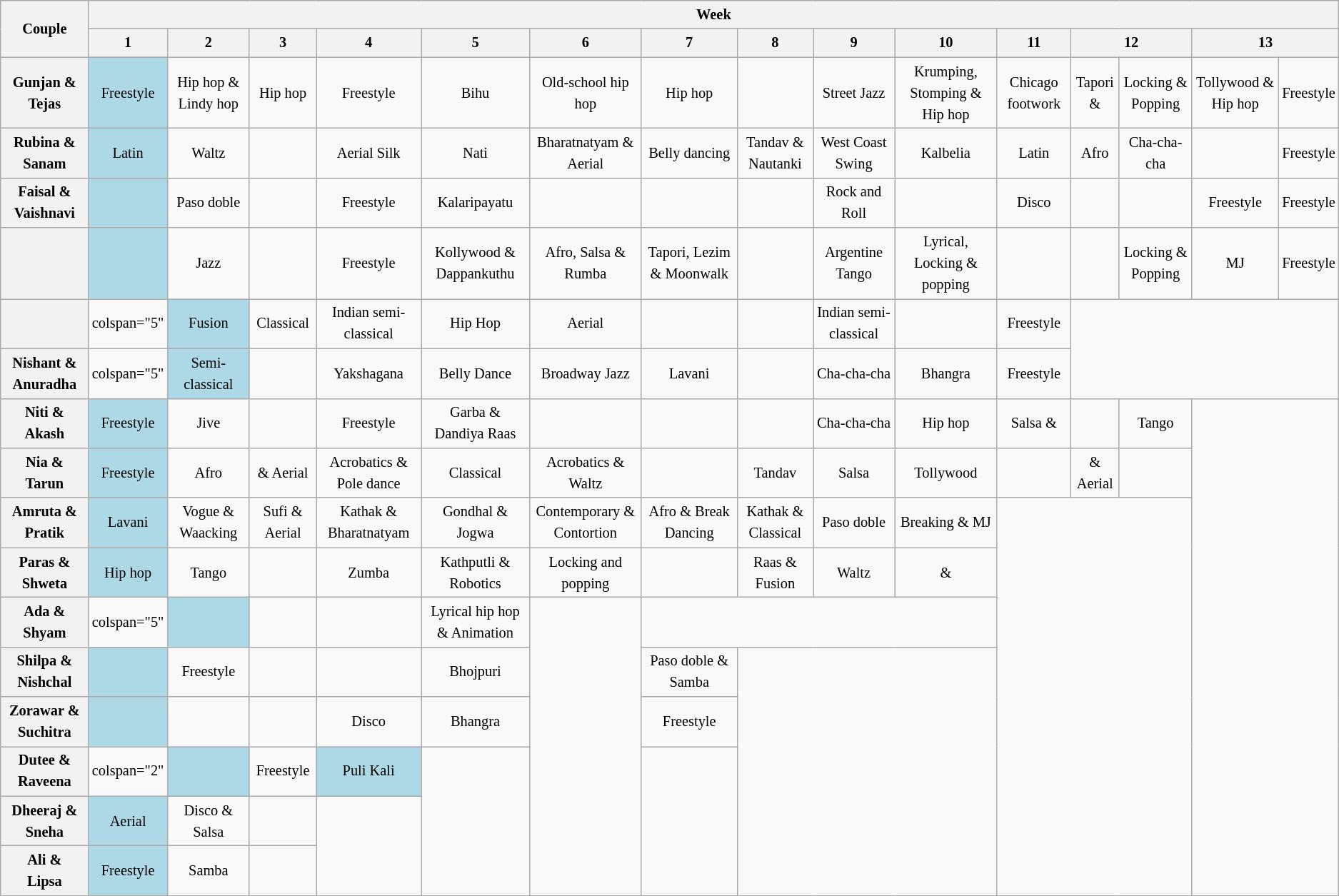<table class="wikitable unsortable" style="text-align:center; font-size:85%; line-height:20px">
<tr>
<th rowspan="2">Couple</th>
<th colspan="15">Week</th>
</tr>
<tr>
<th>1</th>
<th>2</th>
<th>3</th>
<th>4</th>
<th>5</th>
<th>6</th>
<th>7</th>
<th>8</th>
<th>9</th>
<th>10</th>
<th>11</th>
<th colspan="2">12</th>
<th colspan="2">13</th>
</tr>
<tr>
<th>Gunjan & Tejas</th>
<td bgcolor="lightblue">Freestyle</td>
<td>Hip hop & Lindy hop</td>
<td>Hip hop</td>
<td>Freestyle</td>
<td>Bihu</td>
<td>Old-school hip hop</td>
<td>Hip hop</td>
<td></td>
<td>Street Jazz</td>
<td>Krumping, Stomping & Hip hop</td>
<td>Chicago footwork</td>
<td>Tapori & </td>
<td>Locking & Popping</td>
<td>Tollywood & Hip hop</td>
<td>Freestyle</td>
</tr>
<tr>
<th>Rubina & Sanam</th>
<td bgcolor="lightblue">Latin</td>
<td>Waltz</td>
<td></td>
<td>Aerial Silk</td>
<td>Nati</td>
<td>Bharatnatyam & Aerial</td>
<td>Belly dancing</td>
<td>Tandav & Nautanki</td>
<td>West Coast Swing</td>
<td>Kalbelia</td>
<td>Latin</td>
<td>Afro</td>
<td>Cha-cha-cha</td>
<td></td>
<td>Freestyle</td>
</tr>
<tr>
<th>Faisal & Vaishnavi</th>
<td bgcolor="lightblue"></td>
<td>Paso doble</td>
<td></td>
<td>Freestyle</td>
<td>Kalaripayatu</td>
<td></td>
<td></td>
<td></td>
<td>Rock and Roll</td>
<td></td>
<td>Disco</td>
<td></td>
<td></td>
<td>Freestyle</td>
<td>Freestyle</td>
</tr>
<tr>
<th></th>
<td bgcolor="lightblue"></td>
<td>Jazz</td>
<td></td>
<td>Freestyle</td>
<td>Kollywood & Dappankuthu</td>
<td>Afro, Salsa & Rumba</td>
<td>Tapori, Lezim & Moonwalk</td>
<td></td>
<td>Argentine Tango</td>
<td>Lyrical, Locking & popping</td>
<td></td>
<td></td>
<td>Locking & Popping</td>
<td>MJ</td>
<td>Freestyle</td>
</tr>
<tr>
<th></th>
<td>colspan="5" </td>
<td bgcolor="lightblue">Fusion</td>
<td>Classical</td>
<td>Indian semi-classical</td>
<td>Hip Hop</td>
<td>Aerial</td>
<td></td>
<td></td>
<td>Indian semi-classical</td>
<td></td>
<td>Freestyle</td>
</tr>
<tr>
<th>Nishant & Anuradha</th>
<td>colspan="5" </td>
<td bgcolor="lightblue">Semi-classical</td>
<td></td>
<td>Yakshagana</td>
<td>Belly Dance</td>
<td>Broadway Jazz</td>
<td>Lavani</td>
<td></td>
<td>Cha-cha-cha</td>
<td>Bhangra</td>
<td>Freestyle</td>
</tr>
<tr>
<th>Niti &<br>Akash</th>
<td bgcolor="lightblue">Freestyle</td>
<td>Jive</td>
<td></td>
<td>Freestyle</td>
<td>Garba & Dandiya Raas</td>
<td></td>
<td></td>
<td></td>
<td>Cha-cha-cha</td>
<td>Hip hop</td>
<td>Salsa & </td>
<td></td>
<td>Tango</td>
<td colspan="2" rowspan="10"></td>
</tr>
<tr>
<th>Nia &<br>Tarun</th>
<td bgcolor="lightblue">Freestyle</td>
<td>Afro</td>
<td> & Aerial</td>
<td>Acrobatics & Pole dance</td>
<td>Classical</td>
<td>Acrobatics & Waltz</td>
<td></td>
<td>Tandav</td>
<td>Salsa</td>
<td>Tollywood</td>
<td></td>
<td> & Aerial</td>
<td></td>
</tr>
<tr>
<th>Amruta & Pratik</th>
<td bgcolor="lightblue">Lavani</td>
<td>Vogue & Waacking</td>
<td>Sufi & Aerial</td>
<td>Kathak & Bharatnatyam</td>
<td>Gondhal & Jogwa</td>
<td>Contemporary & Contortion</td>
<td>Afro & Break Dancing</td>
<td>Kathak & Classical</td>
<td>Paso doble</td>
<td>Breaking & MJ</td>
<td colspan="3" rowspan="8"></td>
</tr>
<tr>
<th>Paras & Shweta</th>
<td bgcolor="lightblue">Hip hop</td>
<td>Tango</td>
<td></td>
<td>Zumba</td>
<td>Kathputli & Robotics</td>
<td>Locking and popping</td>
<td></td>
<td>Raas & Fusion</td>
<td>Waltz</td>
<td> & </td>
</tr>
<tr>
<th>Ada & Shyam</th>
<td>colspan="5" </td>
<td bgcolor="lightblue"></td>
<td></td>
<td></td>
<td>Lyrical hip hop & Animation</td>
<td rowspan="6"></td>
</tr>
<tr>
<th>Shilpa & Nishchal</th>
<td bgcolor="lightblue"></td>
<td>Freestyle</td>
<td></td>
<td></td>
<td>Bhojpuri</td>
<td>Paso doble & Samba</td>
<td colspan="3" rowspan="5"></td>
</tr>
<tr>
<th>Zorawar & Suchitra</th>
<td bgcolor="lightblue"></td>
<td></td>
<td></td>
<td>Disco</td>
<td>Bhangra</td>
<td>Freestyle</td>
</tr>
<tr>
<th>Dutee & Raveena</th>
<td>colspan="2" </td>
<td bgcolor="lightblue"></td>
<td>Freestyle</td>
<td bgcolor="lightblue">Puli Kali</td>
<td rowspan="3"></td>
</tr>
<tr>
<th>Dheeraj & Sneha</th>
<td bgcolor="lightblue">Aerial</td>
<td>Disco & Salsa</td>
<td></td>
<td colspan="2" rowspan="2"></td>
</tr>
<tr>
<th>Ali &<br>Lipsa</th>
<td bgcolor="lightblue">Freestyle</td>
<td>Samba</td>
<td></td>
</tr>
</table>
